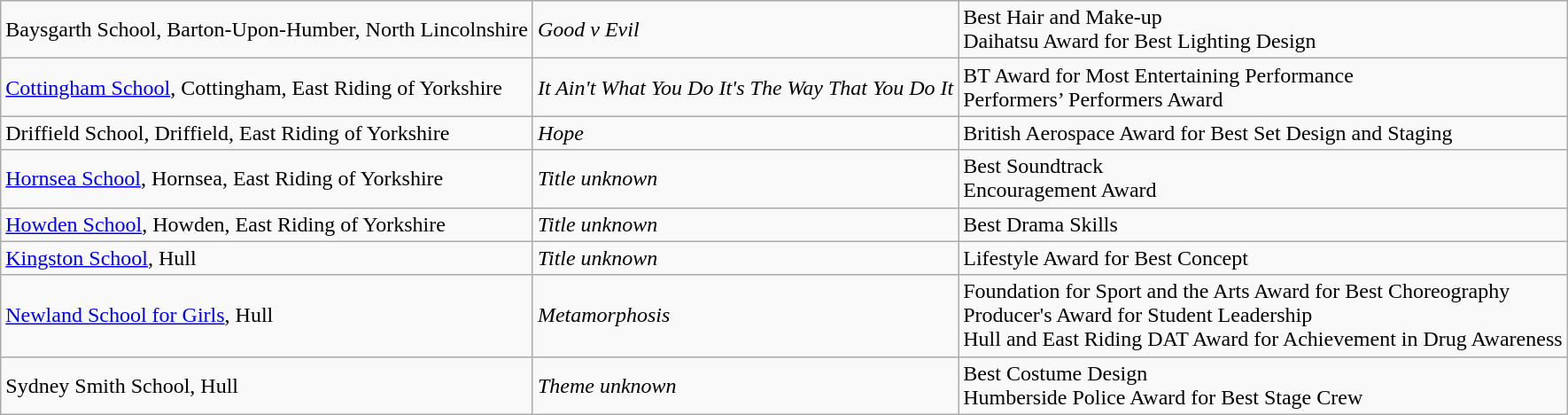<table class="wikitable">
<tr>
<td>Baysgarth School, Barton-Upon-Humber, North Lincolnshire</td>
<td><em>Good v Evil</em></td>
<td>Best Hair and Make-up<br>Daihatsu Award for Best Lighting Design</td>
</tr>
<tr>
<td><a href='#'>Cottingham School</a>, Cottingham, East Riding of Yorkshire</td>
<td><em>It Ain't What You Do It's The Way That You Do It</em></td>
<td>BT Award for Most Entertaining Performance<br>Performers’ Performers Award</td>
</tr>
<tr>
<td>Driffield School, Driffield, East Riding of Yorkshire</td>
<td><em>Hope</em></td>
<td>British Aerospace Award for Best Set Design and Staging</td>
</tr>
<tr>
<td><a href='#'>Hornsea School</a>, Hornsea, East Riding of Yorkshire</td>
<td><em>Title unknown</em></td>
<td>Best Soundtrack<br>Encouragement Award</td>
</tr>
<tr>
<td><a href='#'>Howden School</a>, Howden, East Riding of Yorkshire</td>
<td><em>Title unknown</em></td>
<td>Best Drama Skills</td>
</tr>
<tr>
<td><a href='#'>Kingston School</a>, Hull</td>
<td><em>Title unknown</em></td>
<td>Lifestyle Award for Best Concept</td>
</tr>
<tr>
<td><a href='#'>Newland School for Girls</a>, Hull</td>
<td><em>Metamorphosis</em></td>
<td>Foundation for Sport and the Arts Award for Best Choreography<br>Producer's Award for Student Leadership<br>Hull and East Riding DAT Award for Achievement in Drug Awareness</td>
</tr>
<tr>
<td>Sydney Smith School, Hull</td>
<td><em>Theme unknown</em></td>
<td>Best Costume Design<br>Humberside Police Award for Best Stage Crew</td>
</tr>
</table>
